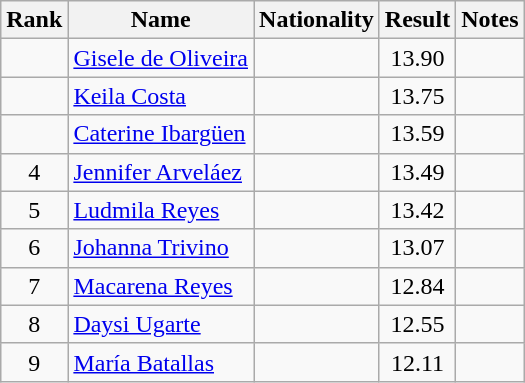<table class="wikitable sortable" style="text-align:center">
<tr>
<th>Rank</th>
<th>Name</th>
<th>Nationality</th>
<th>Result</th>
<th>Notes</th>
</tr>
<tr>
<td></td>
<td align=left><a href='#'>Gisele de Oliveira</a></td>
<td align=left></td>
<td>13.90</td>
<td></td>
</tr>
<tr>
<td></td>
<td align=left><a href='#'>Keila Costa</a></td>
<td align=left></td>
<td>13.75</td>
<td></td>
</tr>
<tr>
<td></td>
<td align=left><a href='#'>Caterine Ibargüen</a></td>
<td align=left></td>
<td>13.59</td>
<td></td>
</tr>
<tr>
<td>4</td>
<td align=left><a href='#'>Jennifer Arveláez</a></td>
<td align=left></td>
<td>13.49</td>
<td></td>
</tr>
<tr>
<td>5</td>
<td align=left><a href='#'>Ludmila Reyes</a></td>
<td align=left></td>
<td>13.42</td>
<td></td>
</tr>
<tr>
<td>6</td>
<td align=left><a href='#'>Johanna Trivino</a></td>
<td align=left></td>
<td>13.07</td>
<td></td>
</tr>
<tr>
<td>7</td>
<td align=left><a href='#'>Macarena Reyes</a></td>
<td align=left></td>
<td>12.84</td>
<td></td>
</tr>
<tr>
<td>8</td>
<td align=left><a href='#'>Daysi Ugarte</a></td>
<td align=left></td>
<td>12.55</td>
<td></td>
</tr>
<tr>
<td>9</td>
<td align=left><a href='#'>María Batallas</a></td>
<td align=left></td>
<td>12.11</td>
<td></td>
</tr>
</table>
